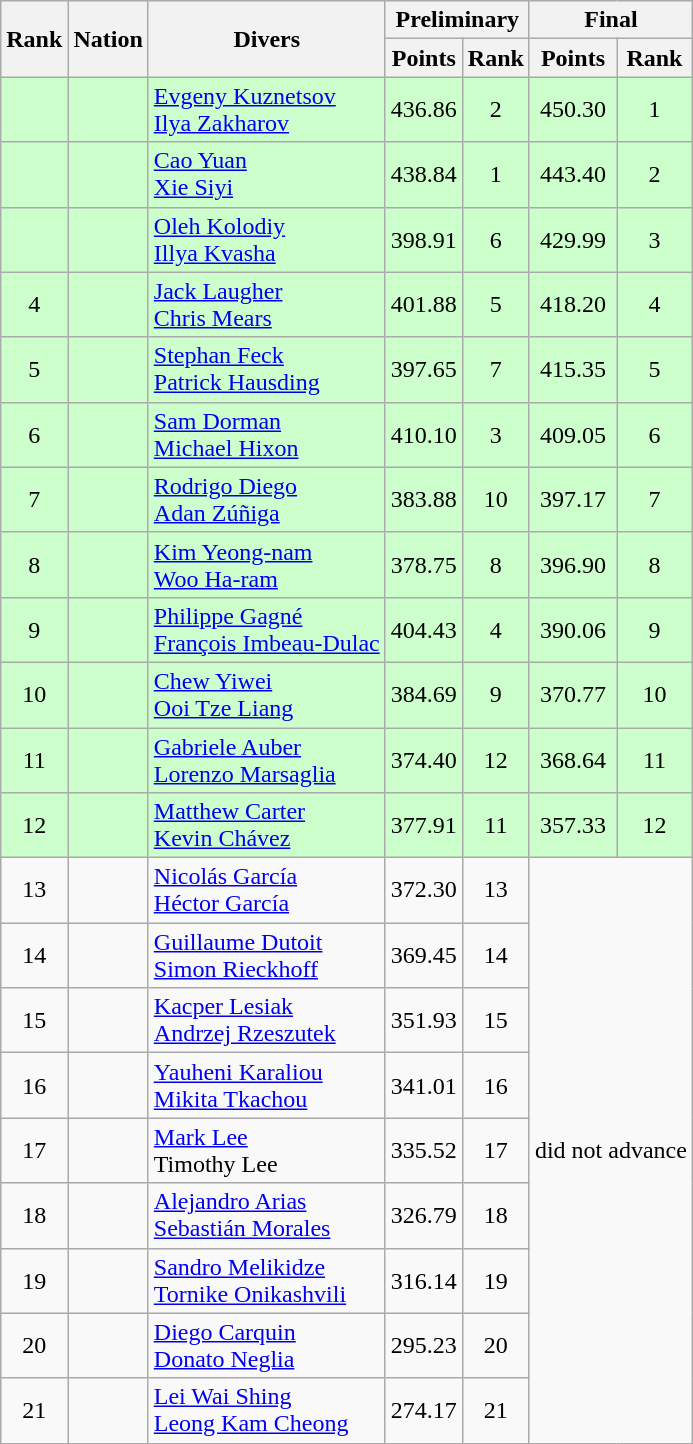<table class="wikitable sortable" style="text-align:center">
<tr>
<th rowspan=2>Rank</th>
<th rowspan=2>Nation</th>
<th rowspan=2>Divers</th>
<th colspan=2>Preliminary</th>
<th colspan=2>Final</th>
</tr>
<tr>
<th>Points</th>
<th>Rank</th>
<th>Points</th>
<th>Rank</th>
</tr>
<tr bgcolor=ccffcc>
<td></td>
<td align=left></td>
<td align=left><a href='#'>Evgeny Kuznetsov</a><br><a href='#'>Ilya Zakharov</a></td>
<td>436.86</td>
<td>2</td>
<td>450.30</td>
<td>1</td>
</tr>
<tr bgcolor=ccffcc>
<td></td>
<td align=left></td>
<td align=left><a href='#'>Cao Yuan</a><br><a href='#'>Xie Siyi</a></td>
<td>438.84</td>
<td>1</td>
<td>443.40</td>
<td>2</td>
</tr>
<tr bgcolor=ccffcc>
<td></td>
<td align=left></td>
<td align=left><a href='#'>Oleh Kolodiy</a><br><a href='#'>Illya Kvasha</a></td>
<td>398.91</td>
<td>6</td>
<td>429.99</td>
<td>3</td>
</tr>
<tr bgcolor=ccffcc>
<td>4</td>
<td align=left></td>
<td align=left><a href='#'>Jack Laugher</a><br><a href='#'>Chris Mears</a></td>
<td>401.88</td>
<td>5</td>
<td>418.20</td>
<td>4</td>
</tr>
<tr bgcolor=ccffcc>
<td>5</td>
<td align=left></td>
<td align=left><a href='#'>Stephan Feck</a><br><a href='#'>Patrick Hausding</a></td>
<td>397.65</td>
<td>7</td>
<td>415.35</td>
<td>5</td>
</tr>
<tr bgcolor=ccffcc>
<td>6</td>
<td align=left></td>
<td align=left><a href='#'>Sam Dorman</a><br><a href='#'>Michael Hixon</a></td>
<td>410.10</td>
<td>3</td>
<td>409.05</td>
<td>6</td>
</tr>
<tr bgcolor=ccffcc>
<td>7</td>
<td align=left></td>
<td align=left><a href='#'>Rodrigo Diego</a><br><a href='#'>Adan Zúñiga</a></td>
<td>383.88</td>
<td>10</td>
<td>397.17</td>
<td>7</td>
</tr>
<tr bgcolor=ccffcc>
<td>8</td>
<td align=left></td>
<td align=left><a href='#'>Kim Yeong-nam</a><br><a href='#'>Woo Ha-ram</a></td>
<td>378.75</td>
<td>8</td>
<td>396.90</td>
<td>8</td>
</tr>
<tr bgcolor=ccffcc>
<td>9</td>
<td align=left></td>
<td align=left><a href='#'>Philippe Gagné</a><br><a href='#'>François Imbeau-Dulac</a></td>
<td>404.43</td>
<td>4</td>
<td>390.06</td>
<td>9</td>
</tr>
<tr bgcolor=ccffcc>
<td>10</td>
<td align=left></td>
<td align=left><a href='#'>Chew Yiwei</a><br><a href='#'>Ooi Tze Liang</a></td>
<td>384.69</td>
<td>9</td>
<td>370.77</td>
<td>10</td>
</tr>
<tr bgcolor=ccffcc>
<td>11</td>
<td align=left></td>
<td align=left><a href='#'>Gabriele Auber</a><br><a href='#'>Lorenzo Marsaglia</a></td>
<td>374.40</td>
<td>12</td>
<td>368.64</td>
<td>11</td>
</tr>
<tr bgcolor=ccffcc>
<td>12</td>
<td align=left></td>
<td align=left><a href='#'>Matthew Carter</a><br><a href='#'>Kevin Chávez</a></td>
<td>377.91</td>
<td>11</td>
<td>357.33</td>
<td>12</td>
</tr>
<tr>
<td>13</td>
<td align=left></td>
<td align=left><a href='#'>Nicolás García</a><br><a href='#'>Héctor García</a></td>
<td>372.30</td>
<td>13</td>
<td rowspan=9 colspan=2>did not advance</td>
</tr>
<tr>
<td>14</td>
<td align=left></td>
<td align=left><a href='#'>Guillaume Dutoit</a><br><a href='#'>Simon Rieckhoff</a></td>
<td>369.45</td>
<td>14</td>
</tr>
<tr>
<td>15</td>
<td align=left></td>
<td align=left><a href='#'>Kacper Lesiak</a><br><a href='#'>Andrzej Rzeszutek</a></td>
<td>351.93</td>
<td>15</td>
</tr>
<tr>
<td>16</td>
<td align=left></td>
<td align=left><a href='#'>Yauheni Karaliou</a><br><a href='#'>Mikita Tkachou</a></td>
<td>341.01</td>
<td>16</td>
</tr>
<tr>
<td>17</td>
<td align=left></td>
<td align=left><a href='#'>Mark Lee</a><br>Timothy Lee</td>
<td>335.52</td>
<td>17</td>
</tr>
<tr>
<td>18</td>
<td align=left></td>
<td align=left><a href='#'>Alejandro Arias</a><br><a href='#'>Sebastián Morales</a></td>
<td>326.79</td>
<td>18</td>
</tr>
<tr>
<td>19</td>
<td align=left></td>
<td align=left><a href='#'>Sandro Melikidze</a><br><a href='#'>Tornike Onikashvili</a></td>
<td>316.14</td>
<td>19</td>
</tr>
<tr>
<td>20</td>
<td align=left></td>
<td align=left><a href='#'>Diego Carquin</a><br><a href='#'>Donato Neglia</a></td>
<td>295.23</td>
<td>20</td>
</tr>
<tr>
<td>21</td>
<td align=left></td>
<td align=left><a href='#'>Lei Wai Shing</a><br><a href='#'>Leong Kam Cheong</a></td>
<td>274.17</td>
<td>21</td>
</tr>
</table>
